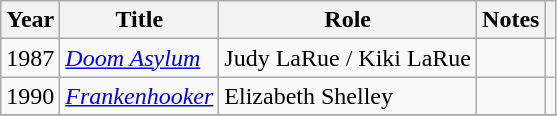<table class="wikitable sortable">
<tr>
<th>Year</th>
<th>Title</th>
<th>Role</th>
<th>Notes</th>
<th></th>
</tr>
<tr>
<td>1987</td>
<td><em><a href='#'>Doom Asylum</a></em></td>
<td>Judy LaRue / Kiki LaRue</td>
<td></td>
<td></td>
</tr>
<tr>
<td>1990</td>
<td><em><a href='#'>Frankenhooker</a></em></td>
<td>Elizabeth Shelley</td>
<td></td>
<td></td>
</tr>
<tr>
</tr>
</table>
